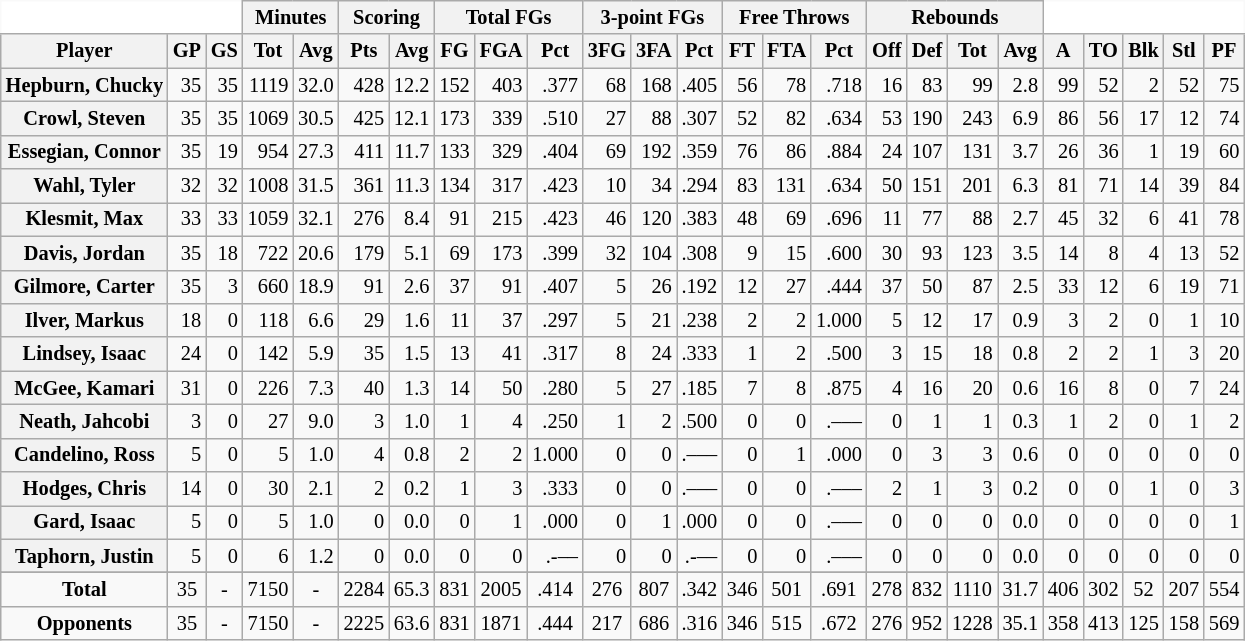<table class="wikitable sortable" border="1" style="font-size:85%;">
<tr>
<th colspan="3" style="border-top-style:hidden; border-left-style:hidden; background: white;"></th>
<th colspan="2" style=>Minutes</th>
<th colspan="2" style=>Scoring</th>
<th colspan="3" style=>Total FGs</th>
<th colspan="3" style=>3-point FGs</th>
<th colspan="3" style=>Free Throws</th>
<th colspan="4" style=>Rebounds</th>
<th colspan="5" style="border-top-style:hidden; border-right-style:hidden; background: white;"></th>
</tr>
<tr>
<th scope="col" style=>Player</th>
<th scope="col" style=>GP</th>
<th scope="col" style=>GS</th>
<th scope="col" style=>Tot</th>
<th scope="col" style=>Avg</th>
<th scope="col" style=>Pts</th>
<th scope="col" style=>Avg</th>
<th scope="col" style=>FG</th>
<th scope="col" style=>FGA</th>
<th scope="col" style=>Pct</th>
<th scope="col" style=>3FG</th>
<th scope="col" style=>3FA</th>
<th scope="col" style=>Pct</th>
<th scope="col" style=>FT</th>
<th scope="col" style=>FTA</th>
<th scope="col" style=>Pct</th>
<th scope="col" style=>Off</th>
<th scope="col" style=>Def</th>
<th scope="col" style=>Tot</th>
<th scope="col" style=>Avg</th>
<th scope="col" style=>A</th>
<th scope="col" style=>TO</th>
<th scope="col" style=>Blk</th>
<th scope="col" style=>Stl</th>
<th scope="col" style=>PF</th>
</tr>
<tr>
<th style=white-space:nowrap>Hepburn, Chucky</th>
<td align="right" style=>35</td>
<td align="right" style=>35</td>
<td align="right" style=>1119</td>
<td align="right">32.0</td>
<td align="right" style=>428</td>
<td align="right" style=>12.2</td>
<td align="right">152</td>
<td align="right" style=>403</td>
<td align="right">.377</td>
<td align="right">68</td>
<td align="right">168</td>
<td align="right" style=>.405</td>
<td align="right">56</td>
<td align="right">78</td>
<td align="right">.718</td>
<td align="right">16</td>
<td align="right">83</td>
<td align="right">99</td>
<td align="right">2.8</td>
<td align="right" style=>99</td>
<td align="right">52</td>
<td align="right">2</td>
<td align="right" style=>52</td>
<td align="right">75</td>
</tr>
<tr>
<th style=white-space:nowrap>Crowl, Steven</th>
<td align="right" style=>35</td>
<td align="right" style=>35</td>
<td align="right">1069</td>
<td align="right">30.5</td>
<td align="right">425</td>
<td align="right">12.1</td>
<td align="right" style=>173</td>
<td align="right">339</td>
<td align="right" style=>.510</td>
<td align="right">27</td>
<td align="right">88</td>
<td align="right">.307</td>
<td align="right">52</td>
<td align="right">82</td>
<td align="right">.634</td>
<td align="right" style=>53</td>
<td align="right" style=>190</td>
<td align="right" style=>243</td>
<td align="right" style=>6.9</td>
<td align="right">86</td>
<td align="right">56</td>
<td align="right" style=>17</td>
<td align="right">12</td>
<td align="right">74</td>
</tr>
<tr>
<th style=white-space:nowrap>Essegian, Connor</th>
<td align="right" style=>35</td>
<td align="right">19</td>
<td align="right">954</td>
<td align="right">27.3</td>
<td align="right">411</td>
<td align="right">11.7</td>
<td align="right">133</td>
<td align="right">329</td>
<td align="right">.404</td>
<td align="right" style=>69</td>
<td align="right" style=>192</td>
<td align="right">.359</td>
<td align="right">76</td>
<td align="right">86</td>
<td align="right" style=>.884</td>
<td align="right">24</td>
<td align="right">107</td>
<td align="right">131</td>
<td align="right">3.7</td>
<td align="right">26</td>
<td align="right">36</td>
<td align="right">1</td>
<td align="right">19</td>
<td align="right">60</td>
</tr>
<tr>
<th style=white-space:nowrap>Wahl, Tyler</th>
<td align="right">32</td>
<td align="right">32</td>
<td align="right">1008</td>
<td align="right">31.5</td>
<td align="right">361</td>
<td align="right">11.3</td>
<td align="right">134</td>
<td align="right">317</td>
<td align="right">.423</td>
<td align="right">10</td>
<td align="right">34</td>
<td align="right">.294</td>
<td align="right" style=>83</td>
<td align="right" style=>131</td>
<td align="right">.634</td>
<td align="right">50</td>
<td align="right">151</td>
<td align="right">201</td>
<td align="right">6.3</td>
<td align="right">81</td>
<td align="right" style=>71</td>
<td align="right">14</td>
<td align="right">39</td>
<td align="right" style=>84</td>
</tr>
<tr>
<th style=white-space:nowrap>Klesmit, Max</th>
<td align="right">33</td>
<td align="right">33</td>
<td align="right">1059</td>
<td align="right" style=>32.1</td>
<td align="right">276</td>
<td align="right">8.4</td>
<td align="right">91</td>
<td align="right">215</td>
<td align="right">.423</td>
<td align="right">46</td>
<td align="right">120</td>
<td align="right">.383</td>
<td align="right">48</td>
<td align="right">69</td>
<td align="right">.696</td>
<td align="right">11</td>
<td align="right">77</td>
<td align="right">88</td>
<td align="right">2.7</td>
<td align="right">45</td>
<td align="right">32</td>
<td align="right">6</td>
<td align="right">41</td>
<td align="right">78</td>
</tr>
<tr>
<th style=white-space:nowrap>Davis, Jordan</th>
<td align="right" style=>35</td>
<td align="right">18</td>
<td align="right">722</td>
<td align="right">20.6</td>
<td align="right">179</td>
<td align="right">5.1</td>
<td align="right">69</td>
<td align="right">173</td>
<td align="right">.399</td>
<td align="right">32</td>
<td align="right">104</td>
<td align="right">.308</td>
<td align="right">9</td>
<td align="right">15</td>
<td align="right">.600</td>
<td align="right">30</td>
<td align="right">93</td>
<td align="right">123</td>
<td align="right">3.5</td>
<td align="right">14</td>
<td align="right">8</td>
<td align="right">4</td>
<td align="right">13</td>
<td align="right">52</td>
</tr>
<tr>
<th style=white-space:nowrap>Gilmore, Carter</th>
<td align="right" style=>35</td>
<td align="right">3</td>
<td align="right">660</td>
<td align="right">18.9</td>
<td align="right">91</td>
<td align="right">2.6</td>
<td align="right">37</td>
<td align="right">91</td>
<td align="right">.407</td>
<td align="right">5</td>
<td align="right">26</td>
<td align="right">.192</td>
<td align="right">12</td>
<td align="right">27</td>
<td align="right">.444</td>
<td align="right">37</td>
<td align="right">50</td>
<td align="right">87</td>
<td align="right">2.5</td>
<td align="right">33</td>
<td align="right">12</td>
<td align="right">6</td>
<td align="right">19</td>
<td align="right">71</td>
</tr>
<tr>
<th style=white-space:nowrap>Ilver, Markus</th>
<td align="right">18</td>
<td align="right">0</td>
<td align="right">118</td>
<td align="right">6.6</td>
<td align="right">29</td>
<td align="right">1.6</td>
<td align="right">11</td>
<td align="right">37</td>
<td align="right">.297</td>
<td align="right">5</td>
<td align="right">21</td>
<td align="right">.238</td>
<td align="right">2</td>
<td align="right">2</td>
<td align="right">1.000</td>
<td align="right">5</td>
<td align="right">12</td>
<td align="right">17</td>
<td align="right">0.9</td>
<td align="right">3</td>
<td align="right">2</td>
<td align="right">0</td>
<td align="right">1</td>
<td align="right">10</td>
</tr>
<tr>
<th style=white-space:nowrap>Lindsey, Isaac</th>
<td align="right">24</td>
<td align="right">0</td>
<td align="right">142</td>
<td align="right">5.9</td>
<td align="right">35</td>
<td align="right">1.5</td>
<td align="right">13</td>
<td align="right">41</td>
<td align="right">.317</td>
<td align="right">8</td>
<td align="right">24</td>
<td align="right">.333</td>
<td align="right">1</td>
<td align="right">2</td>
<td align="right">.500</td>
<td align="right">3</td>
<td align="right">15</td>
<td align="right">18</td>
<td align="right">0.8</td>
<td align="right">2</td>
<td align="right">2</td>
<td align="right">1</td>
<td align="right">3</td>
<td align="right">20</td>
</tr>
<tr>
<th style=white-space:nowrap>McGee, Kamari</th>
<td align="right">31</td>
<td align="right">0</td>
<td align="right">226</td>
<td align="right">7.3</td>
<td align="right">40</td>
<td align="right">1.3</td>
<td align="right">14</td>
<td align="right">50</td>
<td align="right">.280</td>
<td align="right">5</td>
<td align="right">27</td>
<td align="right">.185</td>
<td align="right">7</td>
<td align="right">8</td>
<td align="right">.875</td>
<td align="right">4</td>
<td align="right">16</td>
<td align="right">20</td>
<td align="right">0.6</td>
<td align="right">16</td>
<td align="right">8</td>
<td align="right">0</td>
<td align="right">7</td>
<td align="right">24</td>
</tr>
<tr>
<th style=white-space:nowrap>Neath, Jahcobi</th>
<td align="right">3</td>
<td align="right">0</td>
<td align="right">27</td>
<td align="right">9.0</td>
<td align="right">3</td>
<td align="right">1.0</td>
<td align="right">1</td>
<td align="right">4</td>
<td align="right">.250</td>
<td align="right">1</td>
<td align="right">2</td>
<td align="right">.500</td>
<td align="right">0</td>
<td align="right">0</td>
<td align="right">.–––</td>
<td align="right">0</td>
<td align="right">1</td>
<td align="right">1</td>
<td align="right">0.3</td>
<td align="right">1</td>
<td align="right">2</td>
<td align="right">0</td>
<td align="right">1</td>
<td align="right">2</td>
</tr>
<tr>
<th style=white-space:nowrap>Candelino, Ross</th>
<td align="right">5</td>
<td align="right">0</td>
<td align="right">5</td>
<td align="right">1.0</td>
<td align="right">4</td>
<td align="right">0.8</td>
<td align="right">2</td>
<td align="right">2</td>
<td align="right">1.000</td>
<td align="right">0</td>
<td align="right">0</td>
<td align="right">.–––</td>
<td align="right">0</td>
<td align="right">1</td>
<td align="right">.000</td>
<td align="right">0</td>
<td align="right">3</td>
<td align="right">3</td>
<td align="right">0.6</td>
<td align="right">0</td>
<td align="right">0</td>
<td align="right">0</td>
<td align="right">0</td>
<td align="right">0</td>
</tr>
<tr>
<th style=white-space:nowrap>Hodges, Chris</th>
<td align="right">14</td>
<td align="right">0</td>
<td align="right">30</td>
<td align="right">2.1</td>
<td align="right">2</td>
<td align="right">0.2</td>
<td align="right">1</td>
<td align="right">3</td>
<td align="right">.333</td>
<td align="right">0</td>
<td align="right">0</td>
<td align="right">.–––</td>
<td align="right">0</td>
<td align="right">0</td>
<td align="right">.–––</td>
<td align="right">2</td>
<td align="right">1</td>
<td align="right">3</td>
<td align="right">0.2</td>
<td align="right">0</td>
<td align="right">0</td>
<td align="right">1</td>
<td align="right">0</td>
<td align="right">3</td>
</tr>
<tr>
<th style=white-space:nowrap>Gard, Isaac</th>
<td align="right">5</td>
<td align="right">0</td>
<td align="right">5</td>
<td align="right">1.0</td>
<td align="right">0</td>
<td align="right">0.0</td>
<td align="right">0</td>
<td align="right">1</td>
<td align="right">.000</td>
<td align="right">0</td>
<td align="right">1</td>
<td align="right">.000</td>
<td align="right">0</td>
<td align="right">0</td>
<td align="right">.–––</td>
<td align="right">0</td>
<td align="right">0</td>
<td align="right">0</td>
<td align="right">0.0</td>
<td align="right">0</td>
<td align="right">0</td>
<td align="right">0</td>
<td align="right">0</td>
<td align="right">1</td>
</tr>
<tr>
<th style=white-space:nowrap>Taphorn, Justin</th>
<td align="right">5</td>
<td align="right">0</td>
<td align="right">6</td>
<td align="right">1.2</td>
<td align="right">0</td>
<td align="right">0.0</td>
<td align="right">0</td>
<td align="right">0</td>
<td align="right">.-––</td>
<td align="right">0</td>
<td align="right">0</td>
<td align="right">.-––</td>
<td align="right">0</td>
<td align="right">0</td>
<td align="right">.–––</td>
<td align="right">0</td>
<td align="right">0</td>
<td align="right">0</td>
<td align="right">0.0</td>
<td align="right">0</td>
<td align="right">0</td>
<td align="right">0</td>
<td align="right">0</td>
<td align="right">0</td>
</tr>
<tr>
</tr>
<tr class="sortbottom">
<td align="center" style=><strong>Total</strong></td>
<td align="center" style=>35</td>
<td align="center" style=>-</td>
<td align="center" style=>7150</td>
<td align="center" style=>-</td>
<td align="center" style=>2284</td>
<td align="center" style=>65.3</td>
<td align="center" style=>831</td>
<td align="center" style=>2005</td>
<td align="center" style=>.414</td>
<td align="center" style=>276</td>
<td align="center" style=>807</td>
<td align="center" style=>.342</td>
<td align="center" style=>346</td>
<td align="center" style=>501</td>
<td align="center" style=>.691</td>
<td align="center" style=>278</td>
<td align="center" style=>832</td>
<td align="center" style=>1110</td>
<td align="center" style=>31.7</td>
<td align="center" style=>406</td>
<td align="center" style=>302</td>
<td align="center" style=>52</td>
<td align="center" style=>207</td>
<td align="center" style=>554</td>
</tr>
<tr class="sortbottom">
<td align="center"><strong>Opponents</strong></td>
<td align="center">35</td>
<td align="center">-</td>
<td align="center">7150</td>
<td align="center">-</td>
<td align="center">2225</td>
<td align="center">63.6</td>
<td align="center">831</td>
<td align="center">1871</td>
<td align="center">.444</td>
<td align="center">217</td>
<td align="center">686</td>
<td align="center">.316</td>
<td align="center">346</td>
<td align="center">515</td>
<td align="center">.672</td>
<td align="center">276</td>
<td align="center">952</td>
<td align="center">1228</td>
<td align="center">35.1</td>
<td align="center">358</td>
<td align="center">413</td>
<td align="center">125</td>
<td align="center">158</td>
<td align="center">569</td>
</tr>
</table>
